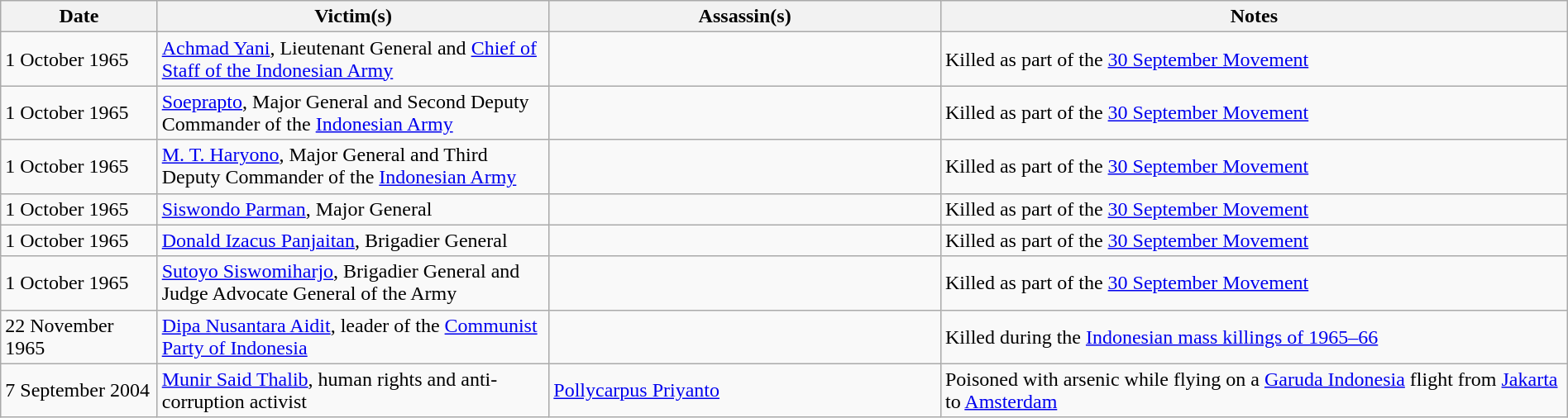<table class="wikitable"  style="width:100%">
<tr>
<th style="width:10%">Date</th>
<th style="width:25%">Victim(s)</th>
<th style="width:25%">Assassin(s)</th>
<th style="width:40%">Notes</th>
</tr>
<tr>
<td>1 October 1965</td>
<td><a href='#'>Achmad Yani</a>, Lieutenant General and <a href='#'>Chief of Staff of the Indonesian Army</a></td>
<td></td>
<td>Killed as part of the <a href='#'>30 September Movement</a></td>
</tr>
<tr>
<td>1 October 1965</td>
<td><a href='#'>Soeprapto</a>, Major General and Second Deputy Commander of the <a href='#'>Indonesian Army</a></td>
<td></td>
<td>Killed as part of the <a href='#'>30 September Movement</a></td>
</tr>
<tr>
<td>1 October 1965</td>
<td><a href='#'>M. T. Haryono</a>, Major General and Third Deputy Commander of the <a href='#'>Indonesian Army</a></td>
<td></td>
<td>Killed as part of the <a href='#'>30 September Movement</a></td>
</tr>
<tr>
<td>1 October 1965</td>
<td><a href='#'>Siswondo Parman</a>, Major General</td>
<td></td>
<td>Killed as part of the <a href='#'>30 September Movement</a></td>
</tr>
<tr>
<td>1 October 1965</td>
<td><a href='#'>Donald Izacus Panjaitan</a>, Brigadier General</td>
<td></td>
<td>Killed as part of the <a href='#'>30 September Movement</a></td>
</tr>
<tr>
<td>1 October 1965</td>
<td><a href='#'>Sutoyo Siswomiharjo</a>, Brigadier General and Judge Advocate General of the Army</td>
<td></td>
<td>Killed as part of the <a href='#'>30 September Movement</a></td>
</tr>
<tr>
<td>22 November 1965</td>
<td><a href='#'>Dipa Nusantara Aidit</a>, leader of the <a href='#'>Communist Party of Indonesia</a></td>
<td></td>
<td>Killed during the <a href='#'>Indonesian mass killings of 1965–66</a></td>
</tr>
<tr>
<td>7 September 2004</td>
<td><a href='#'>Munir Said Thalib</a>, human rights and anti-corruption activist</td>
<td><a href='#'>Pollycarpus Priyanto</a></td>
<td>Poisoned with arsenic while flying on a <a href='#'>Garuda Indonesia</a> flight from <a href='#'>Jakarta</a> to <a href='#'>Amsterdam</a></td>
</tr>
</table>
